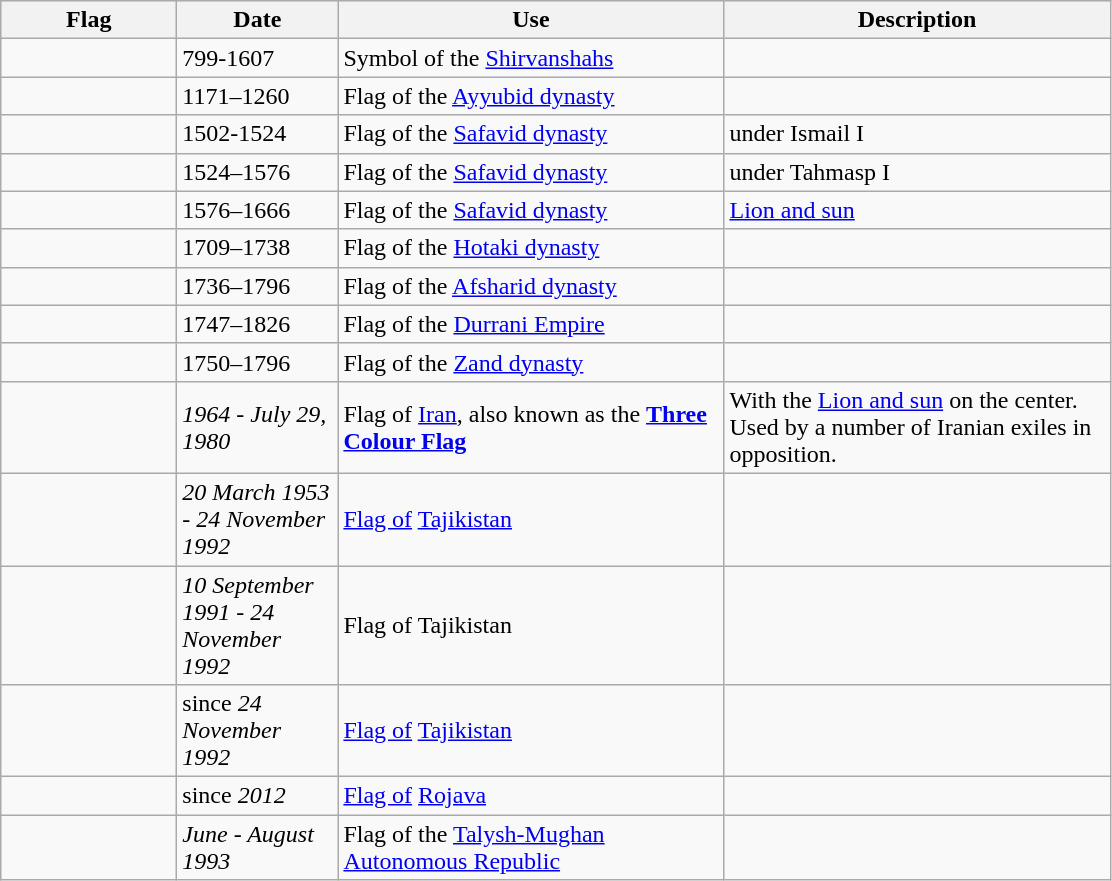<table class="wikitable">
<tr style="background:#efefef;">
<th style="width:110px;">Flag</th>
<th style="width:100px;">Date</th>
<th style="width:250px;">Use</th>
<th style="width:250px;">Description</th>
</tr>
<tr>
<td></td>
<td>799-1607</td>
<td>Symbol of the <a href='#'>Shirvanshahs</a></td>
<td></td>
</tr>
<tr>
<td></td>
<td>1171–1260</td>
<td>Flag of the <a href='#'>Ayyubid dynasty</a></td>
<td></td>
</tr>
<tr>
<td></td>
<td>1502-1524</td>
<td>Flag of the <a href='#'>Safavid dynasty</a></td>
<td>under Ismail I</td>
</tr>
<tr>
<td></td>
<td>1524–1576</td>
<td>Flag of the <a href='#'>Safavid dynasty</a></td>
<td>under Tahmasp I</td>
</tr>
<tr>
<td></td>
<td>1576–1666</td>
<td>Flag of the <a href='#'>Safavid dynasty</a></td>
<td><a href='#'>Lion and sun</a></td>
</tr>
<tr>
<td></td>
<td>1709–1738</td>
<td>Flag of the <a href='#'>Hotaki dynasty</a></td>
<td></td>
</tr>
<tr>
<td></td>
<td>1736–1796</td>
<td>Flag of the <a href='#'>Afsharid dynasty</a></td>
<td></td>
</tr>
<tr>
<td></td>
<td>1747–1826</td>
<td>Flag of the <a href='#'>Durrani Empire</a></td>
<td></td>
</tr>
<tr>
<td></td>
<td>1750–1796</td>
<td>Flag of the <a href='#'>Zand dynasty</a></td>
<td></td>
</tr>
<tr>
<td></td>
<td><em>1964 - July 29, 1980</em></td>
<td>Flag of <a href='#'>Iran</a>, also known as the <strong><a href='#'>Three Colour Flag</a></strong></td>
<td>With the <a href='#'>Lion and sun</a> on the center. Used by a number of Iranian exiles in opposition.</td>
</tr>
<tr>
<td></td>
<td><em>20 March 1953 - 24 November 1992</em></td>
<td><a href='#'>Flag of</a> <a href='#'>Tajikistan</a></td>
<td></td>
</tr>
<tr>
<td></td>
<td><em>10 September 1991 - 24 November 1992</em></td>
<td>Flag of Tajikistan</td>
<td></td>
</tr>
<tr>
<td></td>
<td>since <em>24 November 1992</em></td>
<td><a href='#'>Flag of</a> <a href='#'>Tajikistan</a></td>
<td></td>
</tr>
<tr>
<td></td>
<td>since <em>2012</em></td>
<td><a href='#'>Flag of</a> <a href='#'>Rojava</a></td>
<td></td>
</tr>
<tr>
<td></td>
<td><em>June - August 1993</em></td>
<td>Flag of the <a href='#'>Talysh-Mughan Autonomous Republic</a></td>
<td></td>
</tr>
</table>
